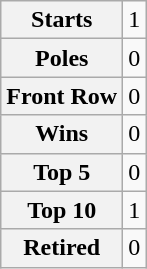<table class="wikitable" style="text-align:center">
<tr>
<th>Starts</th>
<td>1</td>
</tr>
<tr>
<th>Poles</th>
<td>0</td>
</tr>
<tr>
<th>Front Row</th>
<td>0</td>
</tr>
<tr>
<th>Wins</th>
<td>0</td>
</tr>
<tr>
<th>Top 5</th>
<td>0</td>
</tr>
<tr>
<th>Top 10</th>
<td>1</td>
</tr>
<tr>
<th>Retired</th>
<td>0</td>
</tr>
</table>
